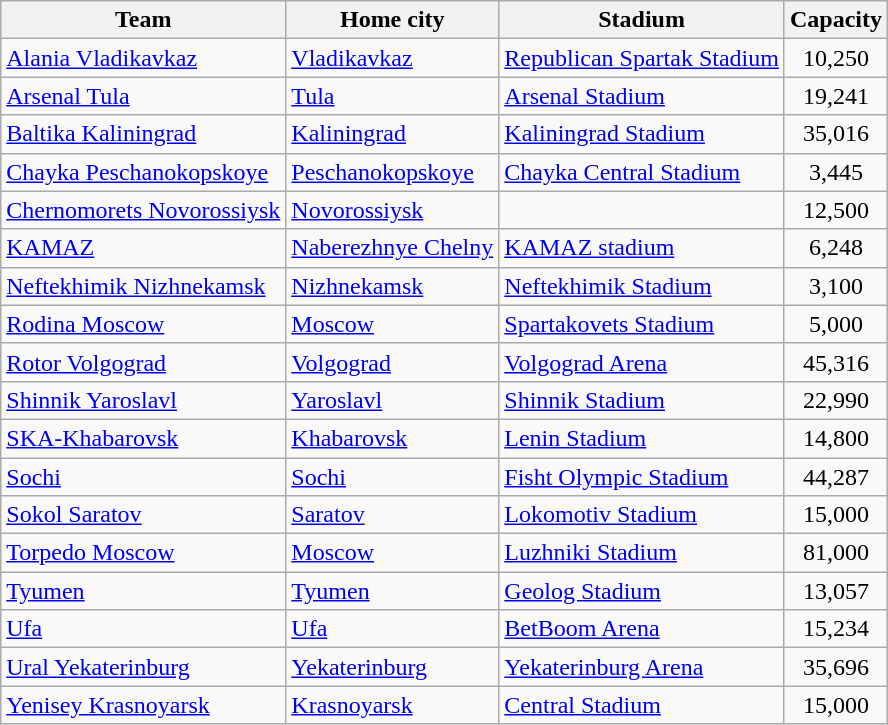<table class="wikitable sortable" style="text-align: left;">
<tr>
<th>Team</th>
<th>Home city</th>
<th>Stadium</th>
<th>Capacity</th>
</tr>
<tr>
<td><a href='#'>Alania Vladikavkaz</a></td>
<td><a href='#'>Vladikavkaz</a></td>
<td><a href='#'>Republican Spartak Stadium</a></td>
<td align="center">10,250</td>
</tr>
<tr>
<td><a href='#'>Arsenal Tula</a></td>
<td><a href='#'>Tula</a></td>
<td><a href='#'>Arsenal Stadium</a></td>
<td align="center">19,241</td>
</tr>
<tr>
<td><a href='#'>Baltika Kaliningrad</a></td>
<td><a href='#'>Kaliningrad</a></td>
<td><a href='#'>Kaliningrad Stadium</a></td>
<td align="center">35,016</td>
</tr>
<tr>
<td><a href='#'>Chayka Peschanokopskoye</a></td>
<td><a href='#'>Peschanokopskoye</a></td>
<td><a href='#'>Chayka Central Stadium</a></td>
<td align="center">3,445</td>
</tr>
<tr>
<td><a href='#'>Chernomorets Novorossiysk</a></td>
<td><a href='#'>Novorossiysk</a></td>
<td></td>
<td align="center">12,500</td>
</tr>
<tr>
<td><a href='#'>KAMAZ</a></td>
<td><a href='#'>Naberezhnye Chelny</a></td>
<td><a href='#'>KAMAZ stadium</a></td>
<td align="center">6,248</td>
</tr>
<tr>
<td><a href='#'>Neftekhimik Nizhnekamsk</a></td>
<td><a href='#'>Nizhnekamsk</a></td>
<td><a href='#'>Neftekhimik Stadium</a></td>
<td align="center">3,100</td>
</tr>
<tr>
<td><a href='#'>Rodina Moscow</a></td>
<td><a href='#'>Moscow</a></td>
<td><a href='#'>Spartakovets Stadium</a></td>
<td align="center">5,000</td>
</tr>
<tr>
<td><a href='#'>Rotor Volgograd</a></td>
<td><a href='#'>Volgograd</a></td>
<td><a href='#'>Volgograd Arena</a></td>
<td align="center">45,316</td>
</tr>
<tr>
<td><a href='#'>Shinnik Yaroslavl</a></td>
<td><a href='#'>Yaroslavl</a></td>
<td><a href='#'>Shinnik Stadium</a></td>
<td align="center">22,990</td>
</tr>
<tr>
<td><a href='#'>SKA-Khabarovsk</a></td>
<td><a href='#'>Khabarovsk</a></td>
<td><a href='#'>Lenin Stadium</a></td>
<td align="center">14,800</td>
</tr>
<tr>
<td><a href='#'>Sochi</a></td>
<td><a href='#'>Sochi</a></td>
<td><a href='#'>Fisht Olympic Stadium</a></td>
<td align="center">44,287</td>
</tr>
<tr>
<td><a href='#'>Sokol Saratov</a></td>
<td><a href='#'>Saratov</a></td>
<td><a href='#'>Lokomotiv Stadium</a></td>
<td align="center">15,000</td>
</tr>
<tr>
<td><a href='#'>Torpedo Moscow</a></td>
<td><a href='#'>Moscow</a></td>
<td><a href='#'>Luzhniki Stadium</a></td>
<td align="center">81,000</td>
</tr>
<tr>
<td><a href='#'>Tyumen</a></td>
<td><a href='#'>Tyumen</a></td>
<td><a href='#'>Geolog Stadium</a></td>
<td align="center">13,057</td>
</tr>
<tr>
<td><a href='#'>Ufa</a></td>
<td><a href='#'>Ufa</a></td>
<td><a href='#'>BetBoom Arena</a></td>
<td align="center">15,234</td>
</tr>
<tr>
<td><a href='#'>Ural Yekaterinburg</a></td>
<td><a href='#'>Yekaterinburg</a></td>
<td><a href='#'>Yekaterinburg Arena</a></td>
<td align="center">35,696</td>
</tr>
<tr>
<td><a href='#'>Yenisey Krasnoyarsk</a></td>
<td><a href='#'>Krasnoyarsk</a></td>
<td><a href='#'>Central Stadium</a></td>
<td align="center">15,000</td>
</tr>
</table>
